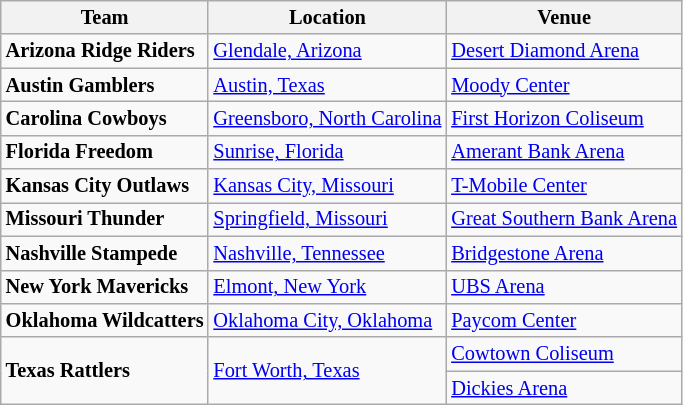<table class="wikitable" style="font-size:85%">
<tr>
<th>Team</th>
<th>Location</th>
<th>Venue</th>
</tr>
<tr>
<td><strong>Arizona Ridge Riders</strong></td>
<td><a href='#'>Glendale, Arizona</a></td>
<td><a href='#'>Desert Diamond Arena</a></td>
</tr>
<tr>
<td><strong>Austin Gamblers</strong></td>
<td><a href='#'>Austin, Texas</a></td>
<td><a href='#'>Moody Center</a></td>
</tr>
<tr>
<td><strong>Carolina Cowboys</strong></td>
<td><a href='#'>Greensboro, North Carolina</a></td>
<td><a href='#'>First Horizon Coliseum</a></td>
</tr>
<tr>
<td><strong>Florida Freedom</strong></td>
<td><a href='#'>Sunrise, Florida</a></td>
<td><a href='#'>Amerant Bank Arena</a></td>
</tr>
<tr>
<td><strong>Kansas City Outlaws</strong></td>
<td><a href='#'>Kansas City, Missouri</a></td>
<td><a href='#'>T-Mobile Center</a></td>
</tr>
<tr>
<td><strong>Missouri Thunder</strong></td>
<td><a href='#'>Springfield, Missouri</a></td>
<td><a href='#'>Great Southern Bank Arena</a></td>
</tr>
<tr>
<td><strong>Nashville Stampede</strong></td>
<td><a href='#'>Nashville, Tennessee</a></td>
<td><a href='#'>Bridgestone Arena</a></td>
</tr>
<tr>
<td><strong>New York Mavericks</strong></td>
<td><a href='#'>Elmont, New York</a></td>
<td><a href='#'>UBS Arena</a></td>
</tr>
<tr>
<td><strong>Oklahoma Wildcatters</strong></td>
<td><a href='#'>Oklahoma City, Oklahoma</a></td>
<td><a href='#'>Paycom Center</a></td>
</tr>
<tr>
<td rowspan="2"><strong>Texas Rattlers</strong></td>
<td rowspan="2"><a href='#'>Fort Worth, Texas</a></td>
<td><a href='#'>Cowtown Coliseum</a></td>
</tr>
<tr>
<td><a href='#'>Dickies Arena</a></td>
</tr>
</table>
